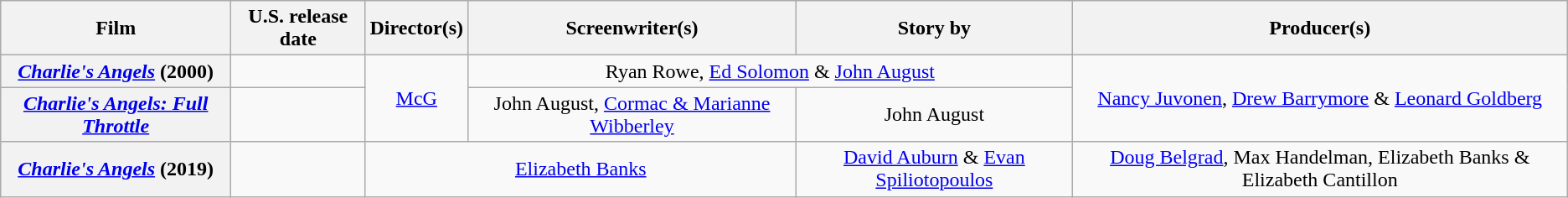<table class="wikitable plainrowheaders" style="text-align:center;">
<tr>
<th scope="col">Film</th>
<th scope="col">U.S. release date</th>
<th scope="col">Director(s)</th>
<th scope="col">Screenwriter(s)</th>
<th scope="col">Story by</th>
<th scope="col">Producer(s)</th>
</tr>
<tr>
<th scope="row"><em><a href='#'>Charlie's Angels</a></em> (2000)</th>
<td style="text-align:left"></td>
<td rowspan="2"><a href='#'>McG</a></td>
<td colspan="2">Ryan Rowe, <a href='#'>Ed Solomon</a> & <a href='#'>John August</a></td>
<td rowspan="2"><a href='#'>Nancy Juvonen</a>, <a href='#'>Drew Barrymore</a> & <a href='#'>Leonard Goldberg</a></td>
</tr>
<tr>
<th scope="row"><em><a href='#'>Charlie's Angels: Full Throttle</a></em></th>
<td style="text-align:left"></td>
<td>John August, <a href='#'>Cormac & Marianne Wibberley</a></td>
<td>John August</td>
</tr>
<tr>
<th scope="row"><em><a href='#'>Charlie's Angels</a></em> (2019)</th>
<td style="text-align:left"></td>
<td colspan="2"><a href='#'>Elizabeth Banks</a></td>
<td><a href='#'>David Auburn</a> & <a href='#'>Evan Spiliotopoulos</a></td>
<td><a href='#'>Doug Belgrad</a>, Max Handelman, Elizabeth Banks & Elizabeth Cantillon</td>
</tr>
</table>
